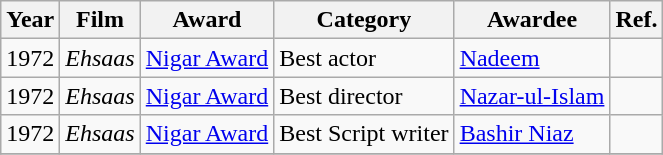<table class="wikitable">
<tr>
<th>Year</th>
<th>Film</th>
<th>Award</th>
<th>Category</th>
<th>Awardee</th>
<th>Ref.</th>
</tr>
<tr>
<td>1972</td>
<td><em>Ehsaas</em></td>
<td><a href='#'>Nigar Award</a></td>
<td>Best actor</td>
<td><a href='#'>Nadeem</a></td>
<td></td>
</tr>
<tr>
<td>1972</td>
<td><em>Ehsaas</em></td>
<td><a href='#'>Nigar Award</a></td>
<td>Best director</td>
<td><a href='#'>Nazar-ul-Islam</a></td>
<td></td>
</tr>
<tr>
<td>1972</td>
<td><em>Ehsaas</em></td>
<td><a href='#'>Nigar Award</a></td>
<td>Best Script writer</td>
<td><a href='#'>Bashir Niaz</a></td>
<td></td>
</tr>
<tr>
</tr>
</table>
